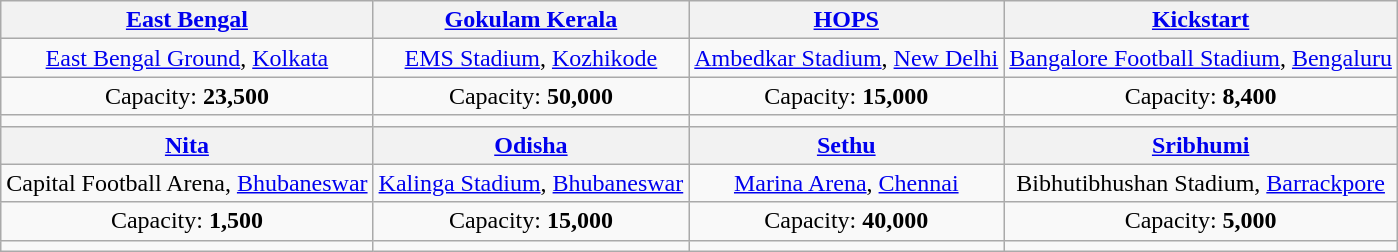<table class="wikitable" style="text-align:center; font-size:100%;">
<tr>
<th><a href='#'>East Bengal</a></th>
<th><a href='#'>Gokulam Kerala</a></th>
<th><a href='#'>HOPS</a></th>
<th><a href='#'>Kickstart</a></th>
</tr>
<tr>
<td><a href='#'>East Bengal Ground</a>, <a href='#'>Kolkata</a></td>
<td><a href='#'>EMS Stadium</a>, <a href='#'>Kozhikode</a></td>
<td><a href='#'>Ambedkar Stadium</a>, <a href='#'>New Delhi</a></td>
<td><a href='#'>Bangalore Football Stadium</a>, <a href='#'>Bengaluru</a></td>
</tr>
<tr>
<td>Capacity: <strong>23,500</strong></td>
<td>Capacity: <strong>50,000</strong></td>
<td>Capacity: <strong>15,000</strong></td>
<td>Capacity: <strong>8,400</strong></td>
</tr>
<tr>
<td></td>
<td></td>
<td></td>
<td></td>
</tr>
<tr>
<th><a href='#'>Nita</a></th>
<th><a href='#'>Odisha</a></th>
<th><a href='#'>Sethu</a></th>
<th><a href='#'>Sribhumi</a></th>
</tr>
<tr>
<td>Capital Football Arena, <a href='#'>Bhubaneswar</a></td>
<td><a href='#'>Kalinga Stadium</a>, <a href='#'>Bhubaneswar</a></td>
<td><a href='#'>Marina Arena</a>, <a href='#'>Chennai</a></td>
<td>Bibhutibhushan Stadium, <a href='#'>Barrackpore</a></td>
</tr>
<tr>
<td>Capacity: <strong>1,500</strong></td>
<td>Capacity: <strong>15,000</strong></td>
<td>Capacity: <strong>40,000</strong></td>
<td>Capacity: <strong>5,000</strong></td>
</tr>
<tr>
<td></td>
<td></td>
<td></td>
<td></td>
</tr>
</table>
